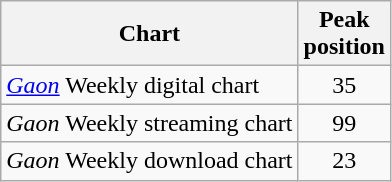<table class="wikitable sortable">
<tr>
<th>Chart</th>
<th>Peak<br>position</th>
</tr>
<tr>
<td><em><a href='#'>Gaon</a></em> Weekly digital chart </td>
<td align="center">35</td>
</tr>
<tr>
<td><em>Gaon</em> Weekly streaming chart </td>
<td align="center">99</td>
</tr>
<tr>
<td><em>Gaon</em> Weekly download chart </td>
<td align="center">23</td>
</tr>
</table>
